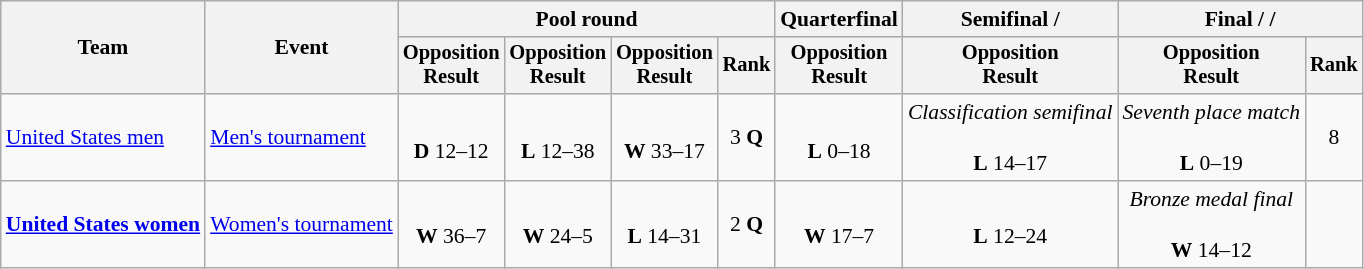<table class=wikitable style=font-size:90%;text-align:center>
<tr>
<th rowspan=2>Team</th>
<th rowspan=2>Event</th>
<th colspan=4>Pool round</th>
<th>Quarterfinal</th>
<th>Semifinal / </th>
<th colspan=2>Final /  / </th>
</tr>
<tr style=font-size:95%>
<th>Opposition<br>Result</th>
<th>Opposition<br>Result</th>
<th>Opposition<br>Result</th>
<th>Rank</th>
<th>Opposition<br>Result</th>
<th>Opposition<br>Result</th>
<th>Opposition<br>Result</th>
<th>Rank</th>
</tr>
<tr>
<td align=left><a href='#'>United States men</a></td>
<td align=left><a href='#'>Men's tournament</a></td>
<td><br><strong>D</strong> 12–12</td>
<td><br><strong>L</strong> 12–38</td>
<td><br><strong>W</strong> 33–17</td>
<td>3 <strong>Q</strong></td>
<td><br><strong>L</strong> 0–18</td>
<td><em>Classification semifinal</em><br><br><strong>L</strong> 14–17</td>
<td><em>Seventh place match</em><br><br><strong>L</strong> 0–19</td>
<td>8</td>
</tr>
<tr>
<td align=left><strong><a href='#'>United States women</a></strong></td>
<td align=left><a href='#'>Women's tournament</a></td>
<td><br><strong>W</strong> 36–7</td>
<td><br><strong>W</strong> 24–5</td>
<td><br><strong>L</strong> 14–31</td>
<td>2 <strong>Q</strong></td>
<td><br><strong>W</strong> 17–7</td>
<td><br><strong>L</strong> 12–24</td>
<td><em>Bronze medal final</em><br><br><strong>W</strong> 14–12</td>
<td></td>
</tr>
</table>
